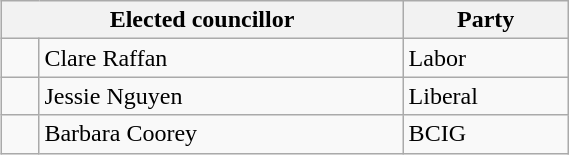<table class="wikitable" style="float:right;clear:right;width:30%">
<tr>
<th colspan="2">Elected councillor</th>
<th>Party</th>
</tr>
<tr>
<td> </td>
<td>Clare Raffan</td>
<td>Labor</td>
</tr>
<tr>
<td> </td>
<td>Jessie Nguyen</td>
<td>Liberal</td>
</tr>
<tr>
<td> </td>
<td>Barbara Coorey</td>
<td>BCIG</td>
</tr>
</table>
